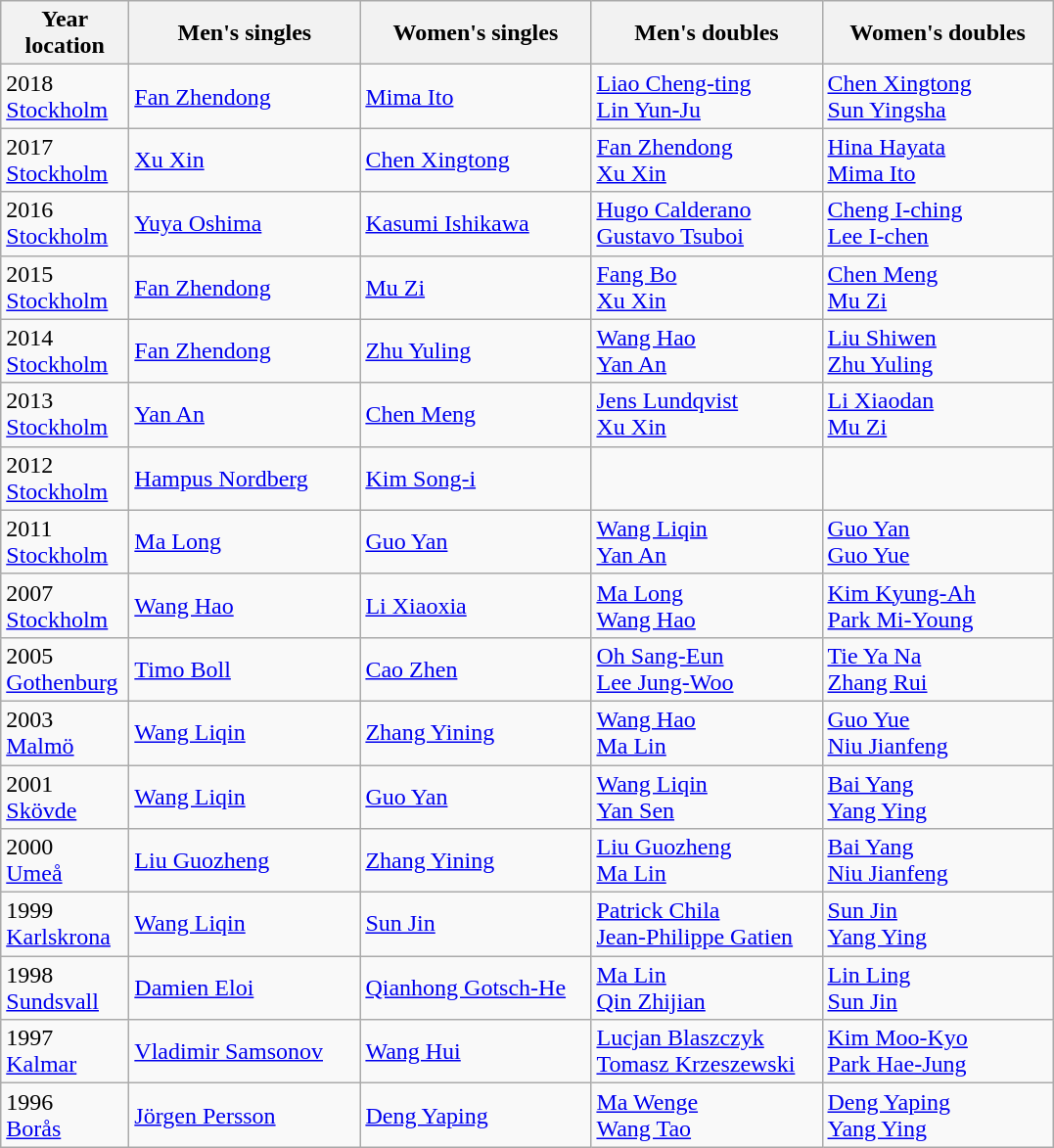<table class="wikitable">
<tr>
<th width="80">Year <br> location</th>
<th style="width:150px;">Men's singles</th>
<th style="width:150px;">Women's singles</th>
<th style="width:150px;">Men's doubles</th>
<th style="width:150px;">Women's doubles</th>
</tr>
<tr>
<td>2018<br> <a href='#'>Stockholm</a></td>
<td> <a href='#'>Fan Zhendong</a></td>
<td> <a href='#'>Mima Ito</a></td>
<td> <a href='#'>Liao Cheng-ting</a><br> <a href='#'>Lin Yun-Ju</a></td>
<td> <a href='#'>Chen Xingtong</a><br> <a href='#'>Sun Yingsha</a></td>
</tr>
<tr>
<td>2017<br> <a href='#'>Stockholm</a></td>
<td> <a href='#'>Xu Xin</a></td>
<td> <a href='#'>Chen Xingtong</a></td>
<td> <a href='#'>Fan Zhendong</a><br> <a href='#'>Xu Xin</a></td>
<td> <a href='#'>Hina Hayata</a><br> <a href='#'>Mima Ito</a></td>
</tr>
<tr>
<td>2016<br> <a href='#'>Stockholm</a></td>
<td> <a href='#'>Yuya Oshima</a></td>
<td> <a href='#'>Kasumi Ishikawa</a></td>
<td> <a href='#'>Hugo Calderano</a><br> <a href='#'>Gustavo Tsuboi</a></td>
<td> <a href='#'>Cheng I-ching</a><br> <a href='#'>Lee I-chen</a></td>
</tr>
<tr>
<td>2015<br> <a href='#'>Stockholm</a></td>
<td> <a href='#'>Fan Zhendong</a></td>
<td> <a href='#'>Mu Zi</a></td>
<td> <a href='#'>Fang Bo</a><br> <a href='#'>Xu Xin</a></td>
<td> <a href='#'>Chen Meng</a><br> <a href='#'>Mu Zi</a></td>
</tr>
<tr>
<td>2014<br> <a href='#'>Stockholm</a></td>
<td> <a href='#'>Fan Zhendong</a></td>
<td> <a href='#'>Zhu Yuling</a></td>
<td> <a href='#'>Wang Hao</a><br> <a href='#'>Yan An</a></td>
<td> <a href='#'>Liu Shiwen</a><br> <a href='#'>Zhu Yuling</a></td>
</tr>
<tr>
<td>2013<br> <a href='#'>Stockholm</a></td>
<td> <a href='#'>Yan An</a></td>
<td> <a href='#'>Chen Meng</a></td>
<td> <a href='#'>Jens Lundqvist</a><br> <a href='#'>Xu Xin</a></td>
<td> <a href='#'>Li Xiaodan</a><br> <a href='#'>Mu Zi</a></td>
</tr>
<tr>
<td>2012<br> <a href='#'>Stockholm</a></td>
<td> <a href='#'>Hampus Nordberg</a></td>
<td> <a href='#'>Kim Song-i</a></td>
<td></td>
<td></td>
</tr>
<tr>
<td>2011<br> <a href='#'>Stockholm</a></td>
<td> <a href='#'>Ma Long</a></td>
<td> <a href='#'>Guo Yan</a></td>
<td> <a href='#'>Wang Liqin</a><br>  <a href='#'>Yan An</a></td>
<td> <a href='#'>Guo Yan</a><br>  <a href='#'>Guo Yue</a></td>
</tr>
<tr>
<td>2007<br> <a href='#'>Stockholm</a></td>
<td> <a href='#'>Wang Hao</a></td>
<td> <a href='#'>Li Xiaoxia</a></td>
<td> <a href='#'>Ma Long</a><br>  <a href='#'>Wang Hao</a></td>
<td> <a href='#'>Kim Kyung-Ah</a><br>  <a href='#'>Park Mi-Young</a></td>
</tr>
<tr>
<td>2005<br> <a href='#'>Gothenburg</a></td>
<td> <a href='#'>Timo Boll</a></td>
<td> <a href='#'>Cao Zhen</a></td>
<td> <a href='#'>Oh Sang-Eun</a><br>  <a href='#'>Lee Jung-Woo</a></td>
<td> <a href='#'>Tie Ya Na</a><br>  <a href='#'>Zhang Rui</a></td>
</tr>
<tr>
<td>2003<br> <a href='#'>Malmö</a></td>
<td> <a href='#'>Wang Liqin</a></td>
<td> <a href='#'>Zhang Yining</a></td>
<td> <a href='#'>Wang Hao</a><br>  <a href='#'>Ma Lin</a></td>
<td> <a href='#'>Guo Yue</a><br>  <a href='#'>Niu Jianfeng</a></td>
</tr>
<tr>
<td>2001<br> <a href='#'>Skövde</a></td>
<td> <a href='#'>Wang Liqin</a></td>
<td> <a href='#'>Guo Yan</a></td>
<td> <a href='#'>Wang Liqin</a><br>  <a href='#'>Yan Sen</a></td>
<td> <a href='#'>Bai Yang</a><br>  <a href='#'>Yang Ying</a></td>
</tr>
<tr>
<td>2000<br> <a href='#'>Umeå</a></td>
<td> <a href='#'>Liu Guozheng</a></td>
<td> <a href='#'>Zhang Yining</a></td>
<td> <a href='#'>Liu Guozheng</a><br>  <a href='#'>Ma Lin</a></td>
<td> <a href='#'>Bai Yang</a><br>  <a href='#'>Niu Jianfeng</a></td>
</tr>
<tr>
<td>1999<br> <a href='#'>Karlskrona</a></td>
<td> <a href='#'>Wang Liqin</a></td>
<td> <a href='#'>Sun Jin</a></td>
<td> <a href='#'>Patrick Chila</a><br>  <a href='#'>Jean-Philippe Gatien</a></td>
<td> <a href='#'>Sun Jin</a><br>  <a href='#'>Yang Ying</a></td>
</tr>
<tr>
<td>1998<br> <a href='#'>Sundsvall</a></td>
<td> <a href='#'>Damien Eloi</a></td>
<td> <a href='#'>Qianhong Gotsch-He</a></td>
<td> <a href='#'>Ma Lin</a><br>  <a href='#'>Qin Zhijian</a></td>
<td> <a href='#'>Lin Ling</a><br>  <a href='#'>Sun Jin</a></td>
</tr>
<tr>
<td>1997<br> <a href='#'>Kalmar</a></td>
<td> <a href='#'>Vladimir Samsonov</a></td>
<td> <a href='#'>Wang Hui</a></td>
<td> <a href='#'>Lucjan Blaszczyk</a><br>  <a href='#'>Tomasz Krzeszewski</a></td>
<td> <a href='#'>Kim Moo-Kyo</a><br>  <a href='#'>Park Hae-Jung</a></td>
</tr>
<tr>
<td>1996<br> <a href='#'>Borås</a></td>
<td> <a href='#'>Jörgen Persson</a></td>
<td> <a href='#'>Deng Yaping</a></td>
<td> <a href='#'>Ma Wenge</a><br>  <a href='#'>Wang Tao</a></td>
<td> <a href='#'>Deng Yaping</a><br>  <a href='#'>Yang Ying</a></td>
</tr>
</table>
